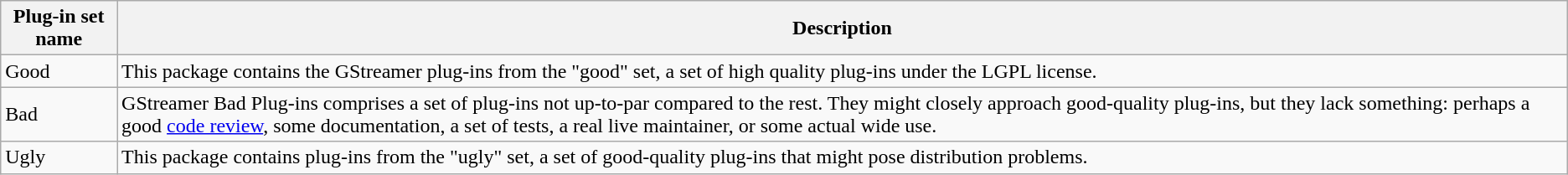<table class="wikitable">
<tr>
<th>Plug-in set name</th>
<th>Description</th>
</tr>
<tr>
<td>Good</td>
<td>This package contains the GStreamer plug-ins from the "good" set, a set of high quality plug-ins under the LGPL license.</td>
</tr>
<tr>
<td>Bad</td>
<td>GStreamer Bad Plug-ins comprises a set of plug-ins not up-to-par compared to the rest. They might closely approach good-quality plug-ins, but they lack something: perhaps a good <a href='#'>code review</a>, some documentation, a set of tests, a real live maintainer, or some actual wide use.</td>
</tr>
<tr>
<td>Ugly</td>
<td>This package contains plug-ins from the "ugly" set, a set of good-quality plug-ins that might pose distribution problems.</td>
</tr>
</table>
